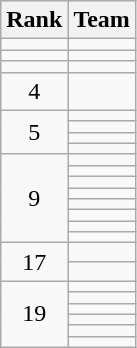<table class="wikitable">
<tr>
<th>Rank</th>
<th>Team</th>
</tr>
<tr>
<td style="text-align: center;"></td>
<td></td>
</tr>
<tr>
<td style="text-align: center;"></td>
<td></td>
</tr>
<tr>
<td style="text-align: center;"></td>
<td></td>
</tr>
<tr>
<td style="text-align: center;">4</td>
<td></td>
</tr>
<tr>
<td style="text-align: center;" rowspan=4>5</td>
<td></td>
</tr>
<tr>
<td></td>
</tr>
<tr>
<td></td>
</tr>
<tr>
<td></td>
</tr>
<tr>
<td style="text-align: center;" rowspan=8>9</td>
<td></td>
</tr>
<tr>
<td></td>
</tr>
<tr>
<td></td>
</tr>
<tr>
<td></td>
</tr>
<tr>
<td></td>
</tr>
<tr>
<td></td>
</tr>
<tr>
<td></td>
</tr>
<tr>
<td></td>
</tr>
<tr>
<td style="text-align: center;" rowspan=2>17</td>
<td></td>
</tr>
<tr>
<td></td>
</tr>
<tr>
<td style="text-align: center;" rowspan=6>19</td>
<td></td>
</tr>
<tr>
<td></td>
</tr>
<tr>
<td></td>
</tr>
<tr>
<td></td>
</tr>
<tr>
<td></td>
</tr>
<tr>
<td></td>
</tr>
</table>
